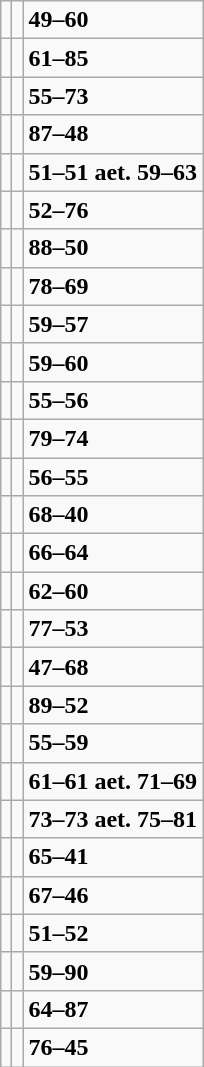<table class="wikitable">
<tr>
<td></td>
<td></td>
<td><strong>49–60</strong></td>
</tr>
<tr>
<td></td>
<td></td>
<td><strong>61–85</strong></td>
</tr>
<tr>
<td></td>
<td></td>
<td><strong>55–73</strong></td>
</tr>
<tr>
<td></td>
<td></td>
<td><strong>87–48</strong></td>
</tr>
<tr>
<td></td>
<td></td>
<td><strong>51–51 aet. 59–63</strong></td>
</tr>
<tr>
<td></td>
<td></td>
<td><strong>52–76</strong></td>
</tr>
<tr>
<td></td>
<td></td>
<td><strong>88–50</strong></td>
</tr>
<tr>
<td></td>
<td></td>
<td><strong>78–69</strong></td>
</tr>
<tr>
<td></td>
<td></td>
<td><strong>59–57</strong></td>
</tr>
<tr>
<td></td>
<td></td>
<td><strong>59–60</strong></td>
</tr>
<tr>
<td></td>
<td></td>
<td><strong>55–56</strong></td>
</tr>
<tr>
<td></td>
<td></td>
<td><strong>79–74</strong></td>
</tr>
<tr>
<td></td>
<td></td>
<td><strong>56–55</strong></td>
</tr>
<tr>
<td></td>
<td></td>
<td><strong>68–40</strong></td>
</tr>
<tr>
<td></td>
<td></td>
<td><strong>66–64</strong></td>
</tr>
<tr>
<td></td>
<td></td>
<td><strong>62–60</strong></td>
</tr>
<tr>
<td></td>
<td></td>
<td><strong>77–53</strong></td>
</tr>
<tr>
<td></td>
<td></td>
<td><strong>47–68</strong></td>
</tr>
<tr>
<td></td>
<td></td>
<td><strong>89–52</strong></td>
</tr>
<tr>
<td></td>
<td></td>
<td><strong>55–59</strong></td>
</tr>
<tr>
<td></td>
<td></td>
<td><strong>61–61 aet. 71–69</strong></td>
</tr>
<tr>
<td></td>
<td></td>
<td><strong>73–73 aet. 75–81</strong></td>
</tr>
<tr>
<td></td>
<td></td>
<td><strong>65–41</strong></td>
</tr>
<tr>
<td></td>
<td></td>
<td><strong>67–46</strong></td>
</tr>
<tr>
<td></td>
<td></td>
<td><strong>51–52</strong></td>
</tr>
<tr>
<td></td>
<td></td>
<td><strong>59–90</strong></td>
</tr>
<tr>
<td></td>
<td></td>
<td><strong>64–87</strong></td>
</tr>
<tr>
<td></td>
<td></td>
<td><strong>76–45</strong></td>
</tr>
</table>
